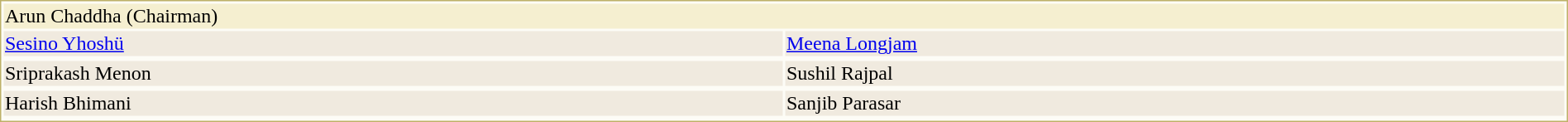<table style="width:100%;border: 1px solid #BEB168;background-color:#FDFCF6;">
<tr>
<td colspan="2" style="background-color:#F5EFD0;"> Arun Chaddha (Chairman)</td>
</tr>
<tr style="background-color:#F0EADF;">
<td style="width:50%"> <a href='#'>Sesino Yhoshü</a></td>
<td style="width:50%"> <a href='#'>Meena Longjam</a></td>
</tr>
<tr style="vertical-align:top;">
</tr>
<tr style="background-color:#F0EADF;">
<td style="width:50%"> Sriprakash Menon</td>
<td style="width:50%"> Sushil Rajpal</td>
</tr>
<tr style="vertical-align:top;">
</tr>
<tr style="background-color:#F0EADF;">
<td style="width:50%"> Harish Bhimani</td>
<td style="width:50%"> Sanjib Parasar</td>
</tr>
<tr style="vertical-align:top;">
</tr>
</table>
